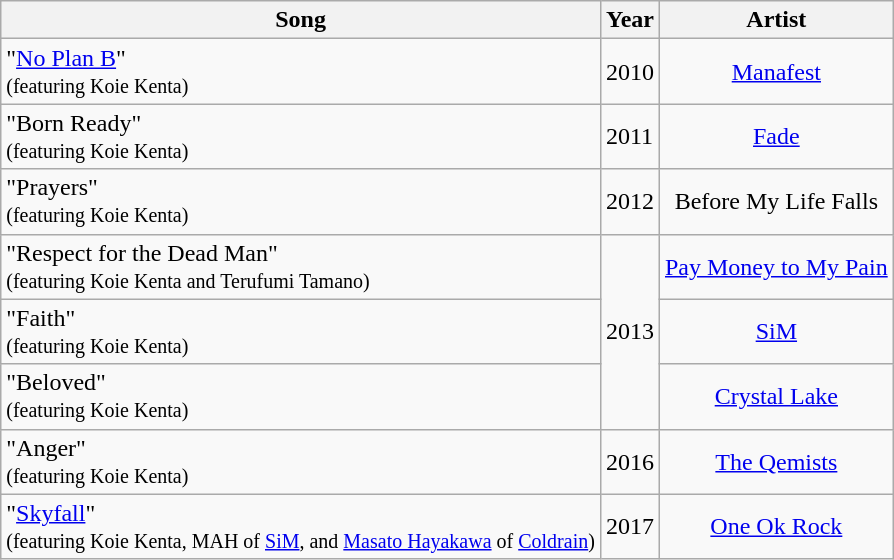<table class="wikitable">
<tr>
<th>Song</th>
<th>Year</th>
<th>Artist</th>
</tr>
<tr>
<td>"<a href='#'>No Plan B</a>"<br><small>(featuring Koie Kenta)</small></td>
<td>2010</td>
<td align="center"><a href='#'>Manafest</a></td>
</tr>
<tr>
<td>"Born Ready"<br><small>(featuring Koie Kenta)</small></td>
<td>2011</td>
<td align="center"><a href='#'>Fade</a></td>
</tr>
<tr>
<td>"Prayers"<br><small>(featuring Koie Kenta)</small></td>
<td>2012</td>
<td align="center">Before My Life Falls</td>
</tr>
<tr>
<td>"Respect for the Dead Man"<br><small>(featuring Koie Kenta and Terufumi Tamano)</small></td>
<td rowspan=3>2013</td>
<td align="center"><a href='#'>Pay Money to My Pain</a></td>
</tr>
<tr>
<td>"Faith"<br><small>(featuring Koie Kenta)</small></td>
<td align="center"><a href='#'>SiM</a></td>
</tr>
<tr>
<td>"Beloved"<br><small>(featuring Koie Kenta)</small></td>
<td align="center"><a href='#'>Crystal Lake</a></td>
</tr>
<tr>
<td>"Anger"<br><small>(featuring Koie Kenta)</small></td>
<td>2016</td>
<td align="center"><a href='#'>The Qemists</a></td>
</tr>
<tr>
<td>"<a href='#'>Skyfall</a>"<br><small>(featuring Koie Kenta, MAH of <a href='#'>SiM</a>, and <a href='#'>Masato Hayakawa</a> of <a href='#'>Coldrain</a>)</small></td>
<td>2017</td>
<td align="center"><a href='#'>One Ok Rock</a></td>
</tr>
</table>
